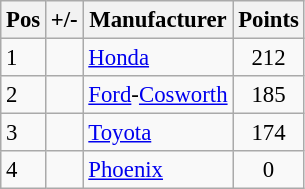<table class="wikitable" style="font-size: 95%;">
<tr>
<th>Pos</th>
<th>+/-</th>
<th>Manufacturer</th>
<th>Points</th>
</tr>
<tr>
<td>1</td>
<td align="left"></td>
<td> <a href='#'>Honda</a></td>
<td align="center">212</td>
</tr>
<tr>
<td>2</td>
<td align="left"></td>
<td> <a href='#'>Ford</a>-<a href='#'>Cosworth</a></td>
<td align="center">185</td>
</tr>
<tr>
<td>3</td>
<td align="left"></td>
<td> <a href='#'>Toyota</a></td>
<td align="center">174</td>
</tr>
<tr>
<td>4</td>
<td align="left"></td>
<td> <a href='#'>Phoenix</a></td>
<td align="center">0</td>
</tr>
</table>
